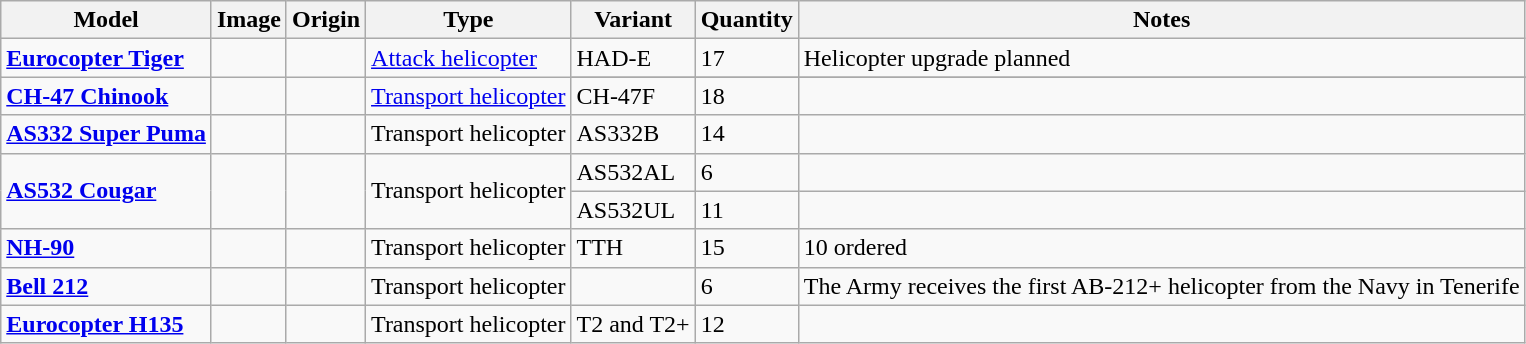<table class="wikitable">
<tr>
<th>Model</th>
<th>Image</th>
<th>Origin</th>
<th>Type</th>
<th>Variant</th>
<th>Quantity</th>
<th>Notes</th>
</tr>
<tr>
<td><strong><a href='#'>Eurocopter Tiger</a></strong></td>
<td></td>
<td></td>
<td><a href='#'>Attack helicopter</a></td>
<td>HAD-E</td>
<td>17</td>
<td>Helicopter upgrade planned</td>
</tr>
<tr>
<td rowspan="2"><strong><a href='#'>CH-47 Chinook</a></strong></td>
<td rowspan="2"></td>
<td rowspan="2"></td>
<td rowspan="2"><a href='#'>Transport helicopter</a></td>
</tr>
<tr>
<td>CH-47F</td>
<td>18</td>
<td></td>
</tr>
<tr>
<td><strong><a href='#'>AS332 Super Puma</a></strong></td>
<td></td>
<td></td>
<td>Transport helicopter</td>
<td>AS332B</td>
<td>14</td>
<td></td>
</tr>
<tr>
<td rowspan="2"><strong><a href='#'>AS532 Cougar</a></strong></td>
<td rowspan="2"></td>
<td rowspan="2"></td>
<td rowspan="2">Transport helicopter</td>
<td>AS532AL</td>
<td>6</td>
<td></td>
</tr>
<tr>
<td>AS532UL</td>
<td>11</td>
<td></td>
</tr>
<tr>
<td><strong><a href='#'>NH-90</a></strong></td>
<td></td>
<td></td>
<td>Transport helicopter</td>
<td>TTH</td>
<td>15</td>
<td>10 ordered</td>
</tr>
<tr>
<td><strong><a href='#'>Bell 212</a></strong></td>
<td></td>
<td></td>
<td>Transport helicopter</td>
<td></td>
<td>6</td>
<td>The Army receives the first AB-212+ helicopter from the Navy in Tenerife</td>
</tr>
<tr>
<td><strong><a href='#'>Eurocopter H135</a></strong></td>
<td></td>
<td></td>
<td>Transport helicopter</td>
<td>T2 and T2+</td>
<td>12</td>
<td></td>
</tr>
</table>
